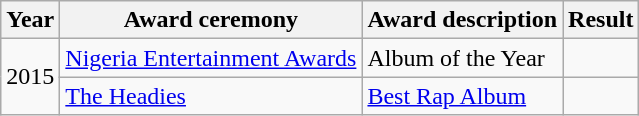<table class="wikitable sortable">
<tr>
<th>Year</th>
<th>Award ceremony</th>
<th>Award description</th>
<th>Result</th>
</tr>
<tr>
<td rowspan="2">2015</td>
<td><a href='#'>Nigeria Entertainment Awards</a></td>
<td>Album of the Year</td>
<td></td>
</tr>
<tr>
<td><a href='#'>The Headies</a></td>
<td><a href='#'>Best Rap Album</a></td>
<td></td>
</tr>
</table>
